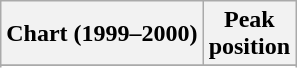<table class="wikitable sortable plainrowheaders" style="text-align:center">
<tr>
<th scope="col">Chart (1999–2000)</th>
<th scope="col">Peak<br>position</th>
</tr>
<tr>
</tr>
<tr>
</tr>
<tr>
</tr>
</table>
